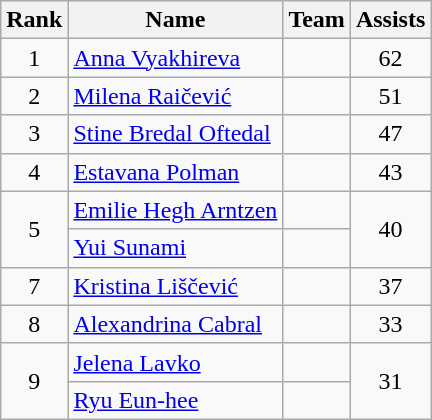<table class="wikitable sortable" style="text-align: center;">
<tr>
<th>Rank</th>
<th>Name</th>
<th>Team</th>
<th>Assists</th>
</tr>
<tr>
<td>1</td>
<td style="text-align: left;"><a href='#'>Anna Vyakhireva</a></td>
<td style="text-align: left;"></td>
<td>62</td>
</tr>
<tr>
<td>2</td>
<td style="text-align: left;"><a href='#'>Milena Raičević</a></td>
<td style="text-align: left;"></td>
<td>51</td>
</tr>
<tr>
<td>3</td>
<td style="text-align: left;"><a href='#'>Stine Bredal Oftedal</a></td>
<td style="text-align: left;"></td>
<td>47</td>
</tr>
<tr>
<td>4</td>
<td style="text-align: left;"><a href='#'>Estavana Polman</a></td>
<td style="text-align: left;"></td>
<td>43</td>
</tr>
<tr>
<td rowspan="2">5</td>
<td style="text-align: left;"><a href='#'>Emilie Hegh Arntzen</a></td>
<td style="text-align: left;"></td>
<td rowspan="2">40</td>
</tr>
<tr>
<td style="text-align: left;"><a href='#'>Yui Sunami</a></td>
<td style="text-align: left;"></td>
</tr>
<tr>
<td>7</td>
<td style="text-align: left;"><a href='#'>Kristina Liščević</a></td>
<td style="text-align: left;"></td>
<td>37</td>
</tr>
<tr>
<td>8</td>
<td style="text-align: left;"><a href='#'>Alexandrina Cabral</a></td>
<td style="text-align: left;"></td>
<td>33</td>
</tr>
<tr>
<td rowspan="2">9</td>
<td style="text-align: left;"><a href='#'>Jelena Lavko</a></td>
<td style="text-align: left;"></td>
<td rowspan="2">31</td>
</tr>
<tr>
<td style="text-align: left;"><a href='#'>Ryu Eun-hee</a></td>
<td style="text-align: left;"></td>
</tr>
</table>
